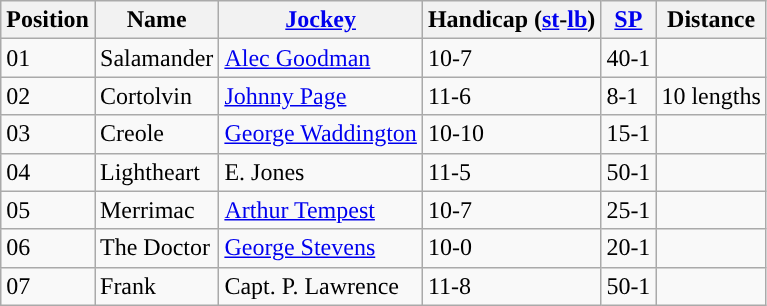<table class="wikitable sortable">
<tr>
<th data-sort-type="number">Position</th>
<th>Name</th>
<th><a href='#'>Jockey</a></th>
<th>Handicap (<a href='#'>st</a>-<a href='#'>lb</a>)</th>
<th><a href='#'>SP</a></th>
<th>Distance</th>
</tr>
<tr>
<td>01</td>
<td>Salamander</td>
<td><a href='#'>Alec Goodman</a></td>
<td>10-7</td>
<td>40-1</td>
<td></td>
</tr>
<tr>
<td>02</td>
<td>Cortolvin</td>
<td><a href='#'>Johnny Page</a></td>
<td>11-6</td>
<td>8-1</td>
<td>10 lengths</td>
</tr>
<tr>
<td>03</td>
<td>Creole</td>
<td><a href='#'>George Waddington</a></td>
<td>10-10</td>
<td>15-1</td>
<td></td>
</tr>
<tr>
<td>04</td>
<td>Lightheart</td>
<td>E. Jones</td>
<td>11-5</td>
<td>50-1</td>
<td></td>
</tr>
<tr>
<td>05</td>
<td>Merrimac</td>
<td><a href='#'>Arthur Tempest</a></td>
<td>10-7</td>
<td>25-1</td>
<td></td>
</tr>
<tr>
<td>06</td>
<td>The Doctor</td>
<td><a href='#'>George Stevens</a></td>
<td>10-0</td>
<td>20-1</td>
<td></td>
</tr>
<tr>
<td>07</td>
<td>Frank</td>
<td>Capt. P. Lawrence</td>
<td>11-8</td>
<td>50-1</td>
<td></td>
</tr>
</table>
